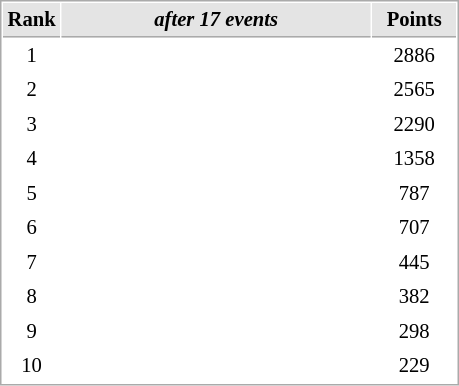<table cellspacing="1" cellpadding="3" style="border:1px solid #AAAAAA;font-size:86%">
<tr style="background-color: #E4E4E4;">
<th style="border-bottom:1px solid #AAAAAA; width: 10px;">Rank</th>
<th style="border-bottom:1px solid #AAAAAA; width: 200px;"><em>after 17 events</em></th>
<th style="border-bottom:1px solid #AAAAAA; width: 50px;">Points</th>
</tr>
<tr>
<td align=center>1</td>
<td></td>
<td align=center>2886</td>
</tr>
<tr>
<td align=center>2</td>
<td></td>
<td align=center>2565</td>
</tr>
<tr>
<td align=center>3</td>
<td></td>
<td align=center>2290</td>
</tr>
<tr>
<td align=center>4</td>
<td></td>
<td align=center>1358</td>
</tr>
<tr>
<td align=center>5</td>
<td></td>
<td align=center>787</td>
</tr>
<tr>
<td align=center>6</td>
<td></td>
<td align=center>707</td>
</tr>
<tr>
<td align=center>7</td>
<td></td>
<td align=center>445</td>
</tr>
<tr>
<td align=center>8</td>
<td></td>
<td align=center>382</td>
</tr>
<tr>
<td align=center>9</td>
<td></td>
<td align=center>298</td>
</tr>
<tr>
<td align=center>10</td>
<td></td>
<td align=center>229</td>
</tr>
</table>
